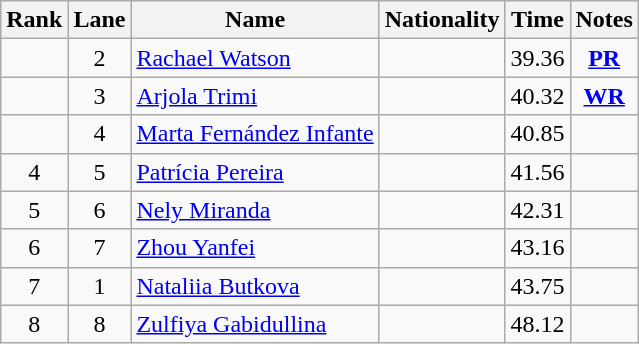<table class="wikitable sortable" style="text-align:center">
<tr>
<th>Rank</th>
<th>Lane</th>
<th>Name</th>
<th>Nationality</th>
<th>Time</th>
<th>Notes</th>
</tr>
<tr>
<td></td>
<td>2</td>
<td align=left><a href='#'>Rachael Watson</a></td>
<td align=left></td>
<td>39.36</td>
<td><strong><a href='#'>PR</a></strong></td>
</tr>
<tr>
<td></td>
<td>3</td>
<td align=left><a href='#'>Arjola Trimi</a></td>
<td align=left></td>
<td>40.32</td>
<td><strong><a href='#'>WR</a></strong></td>
</tr>
<tr>
<td></td>
<td>4</td>
<td align=left><a href='#'>Marta Fernández Infante</a></td>
<td align=left></td>
<td>40.85</td>
<td></td>
</tr>
<tr>
<td>4</td>
<td>5</td>
<td align=left><a href='#'>Patrícia Pereira</a></td>
<td align=left></td>
<td>41.56</td>
<td></td>
</tr>
<tr>
<td>5</td>
<td>6</td>
<td align=left><a href='#'>Nely Miranda</a></td>
<td align=left></td>
<td>42.31</td>
<td></td>
</tr>
<tr>
<td>6</td>
<td>7</td>
<td align=left><a href='#'>Zhou Yanfei</a></td>
<td align=left></td>
<td>43.16</td>
<td></td>
</tr>
<tr>
<td>7</td>
<td>1</td>
<td align=left><a href='#'>Nataliia Butkova</a></td>
<td align=left></td>
<td>43.75</td>
<td></td>
</tr>
<tr>
<td>8</td>
<td>8</td>
<td align=left><a href='#'>Zulfiya Gabidullina</a></td>
<td align=left></td>
<td>48.12</td>
<td></td>
</tr>
</table>
